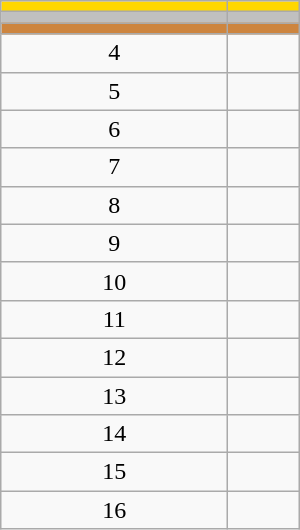<table class="wikitable" style="width:200px;">
<tr style="background:gold;">
<td align=center></td>
<td></td>
</tr>
<tr style="background:silver;">
<td align=center></td>
<td></td>
</tr>
<tr style="background:peru;">
<td align=center></td>
<td></td>
</tr>
<tr>
<td align=center>4</td>
<td></td>
</tr>
<tr>
<td align=center>5</td>
<td></td>
</tr>
<tr>
<td align=center>6</td>
<td></td>
</tr>
<tr>
<td align=center>7</td>
<td></td>
</tr>
<tr>
<td align=center>8</td>
<td></td>
</tr>
<tr>
<td align=center>9</td>
<td></td>
</tr>
<tr>
<td align=center>10</td>
<td></td>
</tr>
<tr>
<td align=center>11</td>
<td></td>
</tr>
<tr>
<td align=center>12</td>
<td></td>
</tr>
<tr>
<td align=center>13</td>
<td></td>
</tr>
<tr>
<td align=center>14</td>
<td></td>
</tr>
<tr>
<td align=center>15</td>
<td></td>
</tr>
<tr>
<td align=center>16</td>
<td></td>
</tr>
</table>
